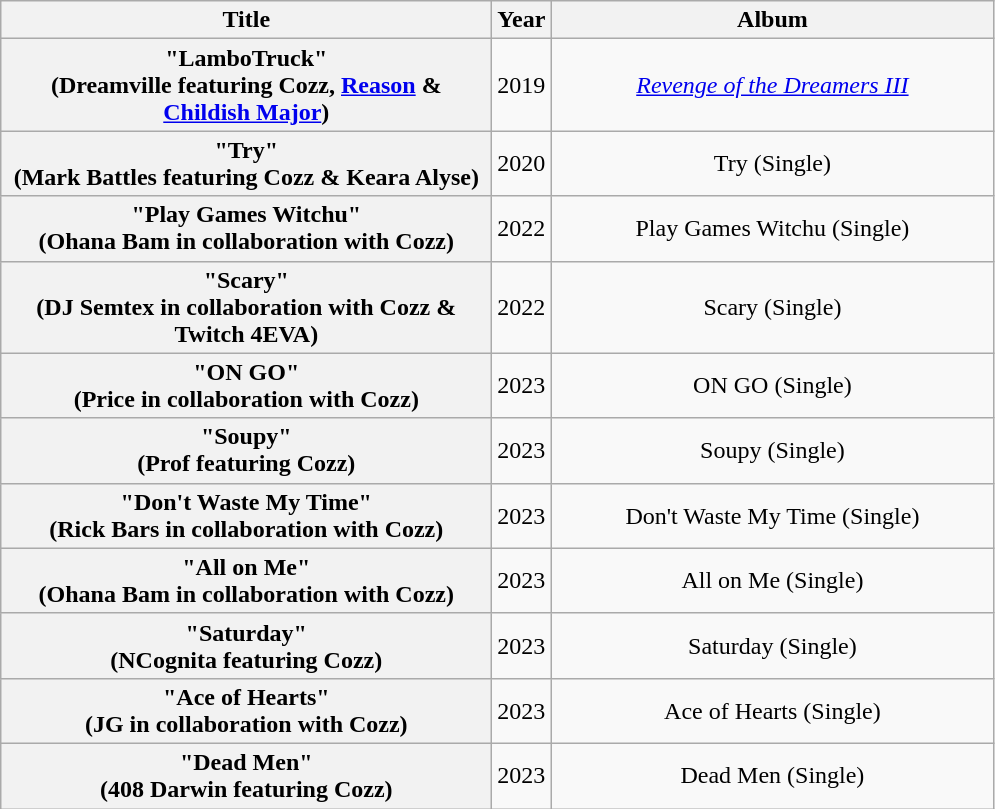<table class="wikitable plainrowheaders" style="text-align:center;">
<tr>
<th scope="col" rowspan="1" style="width:20em;">Title</th>
<th scope="col" rowspan="1" style="width:1em;">Year</th>
<th scope="col" rowspan="1" style="width:18em;">Album</th>
</tr>
<tr>
<th scope="row">"LamboTruck"<br><span>(Dreamville featuring Cozz, <a href='#'>Reason</a> & <a href='#'>Childish Major</a>)</span></th>
<td>2019</td>
<td><em><a href='#'>Revenge of the Dreamers III</a></em></td>
</tr>
<tr>
<th><strong>"Try"</strong><br>(Mark Battles featuring Cozz & Keara Alyse)</th>
<td>2020</td>
<td>Try (Single)</td>
</tr>
<tr>
<th>"Play Games Witchu"<br>(Ohana Bam in collaboration with Cozz)</th>
<td>2022</td>
<td>Play Games Witchu (Single)</td>
</tr>
<tr>
<th>"Scary"<br>(DJ Semtex in collaboration with Cozz & Twitch 4EVA)</th>
<td>2022</td>
<td>Scary (Single)</td>
</tr>
<tr>
<th>"ON GO"<br>(Price in collaboration with Cozz)</th>
<td>2023</td>
<td>ON GO (Single)</td>
</tr>
<tr>
<th>"Soupy"<br>(Prof featuring Cozz)</th>
<td>2023</td>
<td>Soupy (Single)</td>
</tr>
<tr>
<th>"Don't Waste My Time"<br>(Rick Bars in collaboration with Cozz)</th>
<td>2023</td>
<td>Don't Waste My Time (Single)</td>
</tr>
<tr>
<th>"All on Me"<br>(Ohana Bam in collaboration with Cozz)</th>
<td>2023</td>
<td>All on Me (Single)</td>
</tr>
<tr>
<th>"Saturday"<br>(NCognita featuring Cozz)</th>
<td>2023</td>
<td>Saturday (Single)</td>
</tr>
<tr>
<th>"Ace of Hearts"<br>(JG in collaboration with Cozz)</th>
<td>2023</td>
<td>Ace of Hearts (Single)</td>
</tr>
<tr>
<th>"Dead Men"<br>(408 Darwin featuring Cozz)</th>
<td>2023</td>
<td>Dead Men (Single)</td>
</tr>
</table>
